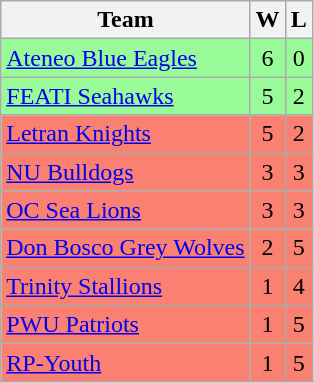<table class="wikitable" align="center"|>
<tr>
<th>Team</th>
<th>W</th>
<th>L</th>
</tr>
<tr style="text-align:center; background:#98fb98;">
<td align="left"><a href='#'>Ateneo Blue Eagles</a></td>
<td>6</td>
<td>0</td>
</tr>
<tr style="text-align:center; background:#98fb98;">
<td align="left"><a href='#'>FEATI Seahawks</a></td>
<td>5</td>
<td>2</td>
</tr>
<tr style="text-align:center; background:salmon;">
<td align="left"><a href='#'>Letran Knights</a></td>
<td>5</td>
<td>2</td>
</tr>
<tr style="text-align:center; background:salmon;">
<td align="left"><a href='#'>NU Bulldogs</a></td>
<td>3</td>
<td>3</td>
</tr>
<tr style="text-align:center; background:salmon;">
<td align="left"><a href='#'>OC Sea Lions</a></td>
<td>3</td>
<td>3</td>
</tr>
<tr style="text-align:center; background:salmon;">
<td align="left"><a href='#'>Don Bosco Grey Wolves</a></td>
<td>2</td>
<td>5</td>
</tr>
<tr style="text-align:center; background:salmon;">
<td align="left"><a href='#'>Trinity Stallions</a></td>
<td>1</td>
<td>4</td>
</tr>
<tr style="text-align:center; background:salmon;">
<td align="left"><a href='#'>PWU Patriots</a></td>
<td>1</td>
<td>5</td>
</tr>
<tr style="text-align:center; background:salmon;">
<td align="left"><a href='#'>RP-Youth</a></td>
<td>1</td>
<td>5</td>
</tr>
</table>
